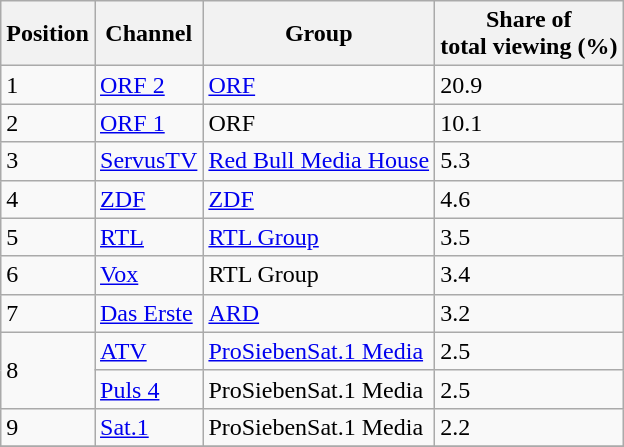<table class="wikitable sortable" style=>
<tr>
<th>Position</th>
<th>Channel</th>
<th>Group</th>
<th>Share of<br>total viewing (%)</th>
</tr>
<tr>
<td>1</td>
<td><a href='#'>ORF 2</a></td>
<td><a href='#'>ORF</a></td>
<td>20.9</td>
</tr>
<tr>
<td>2</td>
<td><a href='#'>ORF 1</a></td>
<td>ORF</td>
<td>10.1</td>
</tr>
<tr>
<td>3</td>
<td><a href='#'>ServusTV</a></td>
<td><a href='#'>Red Bull Media House</a></td>
<td>5.3</td>
</tr>
<tr>
<td>4</td>
<td><a href='#'>ZDF</a></td>
<td><a href='#'>ZDF</a></td>
<td>4.6</td>
</tr>
<tr>
<td>5</td>
<td><a href='#'>RTL</a></td>
<td><a href='#'>RTL Group</a></td>
<td>3.5</td>
</tr>
<tr>
<td>6</td>
<td><a href='#'>Vox</a></td>
<td>RTL Group</td>
<td>3.4</td>
</tr>
<tr>
<td>7</td>
<td><a href='#'>Das Erste</a></td>
<td><a href='#'>ARD</a></td>
<td>3.2</td>
</tr>
<tr>
<td rowspan="2">8</td>
<td><a href='#'>ATV</a></td>
<td><a href='#'>ProSiebenSat.1 Media</a></td>
<td>2.5</td>
</tr>
<tr>
<td><a href='#'>Puls 4</a></td>
<td>ProSiebenSat.1 Media</td>
<td>2.5</td>
</tr>
<tr>
<td>9</td>
<td><a href='#'>Sat.1</a></td>
<td>ProSiebenSat.1 Media</td>
<td>2.2</td>
</tr>
<tr>
</tr>
</table>
